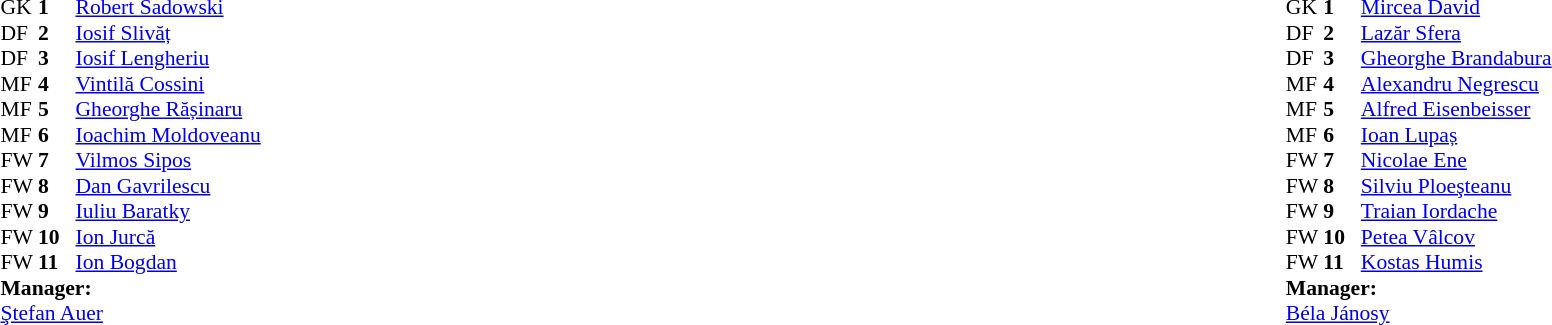<table style="width:100%;">
<tr>
<td style="vertical-align:top; width:50%;"><br><table style="font-size: 90%" cellspacing="0" cellpadding="0">
<tr>
<th width=25></th>
<th width=25></th>
</tr>
<tr>
<td>GK</td>
<td><strong>1</strong></td>
<td> <a href='#'>Robert Sadowski</a></td>
</tr>
<tr>
<td>DF</td>
<td><strong>2</strong></td>
<td> <a href='#'>Iosif Slivăț</a></td>
</tr>
<tr>
<td>DF</td>
<td><strong>3</strong></td>
<td> <a href='#'>Iosif Lengheriu</a></td>
</tr>
<tr>
<td>MF</td>
<td><strong>4</strong></td>
<td> <a href='#'>Vintilă Cossini</a></td>
</tr>
<tr>
<td>MF</td>
<td><strong>5</strong></td>
<td> <a href='#'>Gheorghe Rășinaru</a></td>
</tr>
<tr>
<td>MF</td>
<td><strong>6</strong></td>
<td> <a href='#'>Ioachim Moldoveanu</a></td>
</tr>
<tr>
<td>FW</td>
<td><strong>7</strong></td>
<td> <a href='#'>Vilmos Sipos</a></td>
</tr>
<tr>
<td>FW</td>
<td><strong>8</strong></td>
<td> <a href='#'>Dan Gavrilescu</a></td>
</tr>
<tr>
<td>FW</td>
<td><strong>9</strong></td>
<td> <a href='#'>Iuliu Baratky</a></td>
</tr>
<tr>
<td>FW</td>
<td><strong>10</strong></td>
<td> <a href='#'>Ion Jurcă</a></td>
</tr>
<tr>
<td>FW</td>
<td><strong>11</strong></td>
<td> <a href='#'>Ion Bogdan</a></td>
</tr>
<tr>
<td colspan=3><strong>Manager:</strong></td>
</tr>
<tr>
<td colspan=4> <a href='#'>Ştefan Auer</a></td>
</tr>
</table>
</td>
<td valign="top"></td>
<td style="vertical-align:top; width:50%;"><br><table cellspacing="0" cellpadding="0" style="font-size:90%; margin:auto;">
<tr>
<th width=25></th>
<th width=25></th>
</tr>
<tr>
<td>GK</td>
<td><strong>1</strong></td>
<td> <a href='#'>Mircea David</a></td>
</tr>
<tr>
<td>DF</td>
<td><strong>2</strong></td>
<td> <a href='#'>Lazăr Sfera</a></td>
</tr>
<tr>
<td>DF</td>
<td><strong>3</strong></td>
<td> <a href='#'>Gheorghe Brandabura</a></td>
</tr>
<tr>
<td>MF</td>
<td><strong>4</strong></td>
<td> <a href='#'>Alexandru Negrescu</a></td>
</tr>
<tr>
<td>MF</td>
<td><strong>5</strong></td>
<td> <a href='#'>Alfred Eisenbeisser</a></td>
</tr>
<tr>
<td>MF</td>
<td><strong>6</strong></td>
<td> <a href='#'>Ioan Lupaș</a></td>
</tr>
<tr>
<td>FW</td>
<td><strong>7</strong></td>
<td> <a href='#'>Nicolae Ene</a></td>
</tr>
<tr>
<td>FW</td>
<td><strong>8</strong></td>
<td> <a href='#'>Silviu Ploeşteanu</a></td>
</tr>
<tr>
<td>FW</td>
<td><strong>9</strong></td>
<td> <a href='#'>Traian Iordache</a></td>
</tr>
<tr>
<td>FW</td>
<td><strong>10</strong></td>
<td> <a href='#'>Petea Vâlcov</a></td>
</tr>
<tr>
<td>FW</td>
<td><strong>11</strong></td>
<td> <a href='#'>Kostas Humis</a></td>
</tr>
<tr>
<td colspan=3><strong>Manager:</strong></td>
</tr>
<tr>
<td colspan=4> <a href='#'>Béla Jánosy</a></td>
</tr>
</table>
</td>
</tr>
</table>
